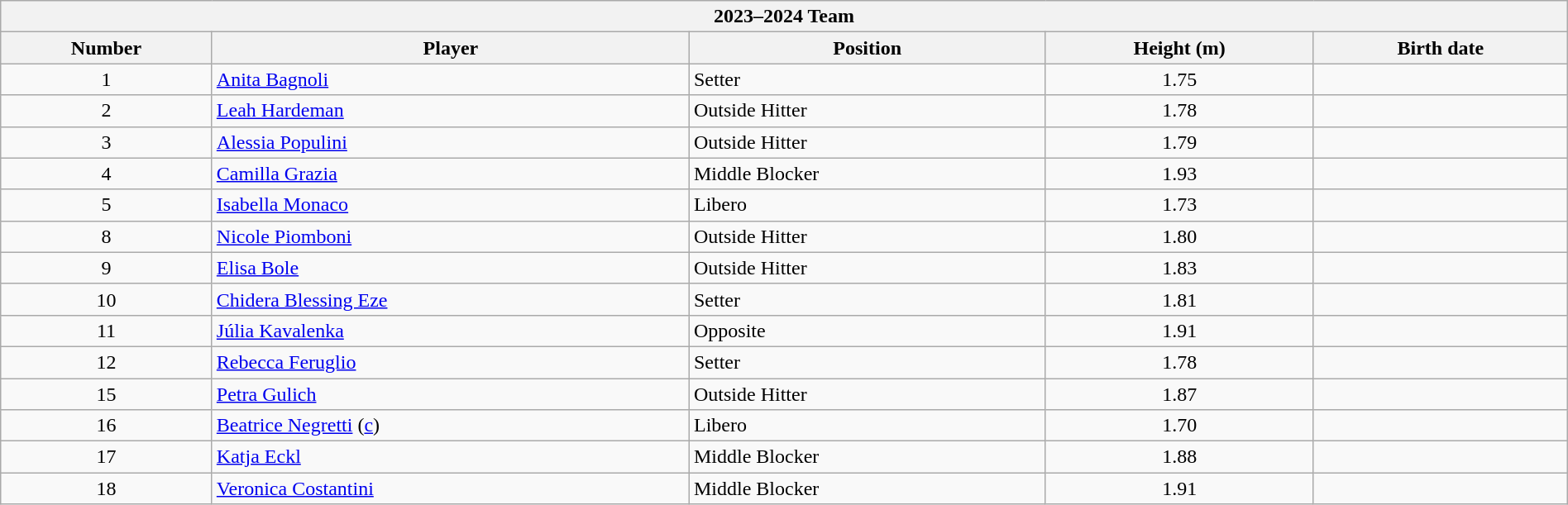<table class="wikitable collapsible collapsed" style="width:100%;">
<tr>
<th colspan=5><strong>2023–2024 Team</strong></th>
</tr>
<tr>
<th>Number</th>
<th>Player</th>
<th>Position</th>
<th>Height (m)</th>
<th>Birth date</th>
</tr>
<tr>
<td align=center>1</td>
<td> <a href='#'>Anita Bagnoli</a></td>
<td>Setter</td>
<td align=center>1.75</td>
<td></td>
</tr>
<tr>
<td align=center>2</td>
<td> <a href='#'>Leah Hardeman</a></td>
<td>Outside Hitter</td>
<td align=center>1.78</td>
<td></td>
</tr>
<tr>
<td align=center>3</td>
<td> <a href='#'>Alessia Populini</a></td>
<td>Outside Hitter</td>
<td align=center>1.79</td>
<td></td>
</tr>
<tr>
<td align=center>4</td>
<td> <a href='#'>Camilla Grazia</a></td>
<td>Middle Blocker</td>
<td align=center>1.93</td>
<td></td>
</tr>
<tr>
<td align=center>5</td>
<td> <a href='#'>Isabella Monaco</a></td>
<td>Libero</td>
<td align=center>1.73</td>
<td></td>
</tr>
<tr>
<td align=center>8</td>
<td> <a href='#'>Nicole Piomboni</a></td>
<td>Outside Hitter</td>
<td align=center>1.80</td>
<td></td>
</tr>
<tr>
<td align=center>9</td>
<td> <a href='#'>Elisa Bole</a></td>
<td>Outside Hitter</td>
<td align=center>1.83</td>
<td></td>
</tr>
<tr>
<td align=center>10</td>
<td> <a href='#'>Chidera Blessing Eze</a></td>
<td>Setter</td>
<td align=center>1.81</td>
<td></td>
</tr>
<tr>
<td align=center>11</td>
<td> <a href='#'>Júlia Kavalenka</a></td>
<td>Opposite</td>
<td align=center>1.91</td>
<td></td>
</tr>
<tr>
<td align=center>12</td>
<td> <a href='#'>Rebecca Feruglio</a></td>
<td>Setter</td>
<td align=center>1.78</td>
<td></td>
</tr>
<tr>
<td align=center>15</td>
<td> <a href='#'>Petra Gulich</a></td>
<td>Outside Hitter</td>
<td align=center>1.87</td>
<td></td>
</tr>
<tr>
<td align=center>16</td>
<td> <a href='#'>Beatrice Negretti</a> (<a href='#'>c</a>)</td>
<td>Libero</td>
<td align=center>1.70</td>
<td></td>
</tr>
<tr>
<td align=center>17</td>
<td> <a href='#'>Katja Eckl</a></td>
<td>Middle Blocker</td>
<td align=center>1.88</td>
<td></td>
</tr>
<tr>
<td align=center>18</td>
<td> <a href='#'>Veronica Costantini</a></td>
<td>Middle Blocker</td>
<td align=center>1.91</td>
<td></td>
</tr>
</table>
